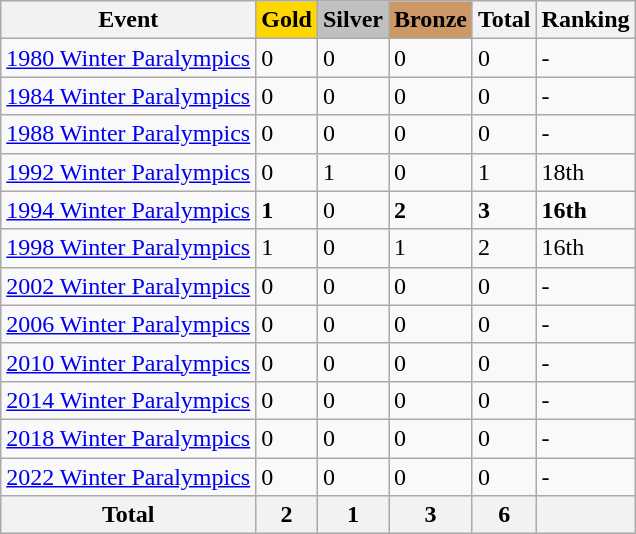<table class="wikitable">
<tr>
<th>Event</th>
<td style="background:gold; font-weight:bold;">Gold</td>
<td style="background:silver; font-weight:bold;">Silver</td>
<td style="background:#cc9966; font-weight:bold;">Bronze</td>
<th>Total</th>
<th>Ranking</th>
</tr>
<tr>
<td><a href='#'>1980 Winter Paralympics</a></td>
<td>0</td>
<td>0</td>
<td>0</td>
<td>0</td>
<td>-</td>
</tr>
<tr>
<td><a href='#'>1984 Winter Paralympics</a></td>
<td>0</td>
<td>0</td>
<td>0</td>
<td>0</td>
<td>-</td>
</tr>
<tr>
<td><a href='#'>1988 Winter Paralympics</a></td>
<td>0</td>
<td>0</td>
<td>0</td>
<td>0</td>
<td>-</td>
</tr>
<tr>
<td><a href='#'>1992 Winter Paralympics</a></td>
<td>0</td>
<td>1</td>
<td>0</td>
<td>1</td>
<td>18th</td>
</tr>
<tr>
<td><a href='#'>1994 Winter Paralympics</a></td>
<td><strong>1</strong></td>
<td>0</td>
<td><strong>2</strong></td>
<td><strong>3</strong></td>
<td><strong>16th</strong></td>
</tr>
<tr>
<td><a href='#'>1998 Winter Paralympics</a></td>
<td>1</td>
<td>0</td>
<td>1</td>
<td>2</td>
<td>16th</td>
</tr>
<tr>
<td><a href='#'>2002 Winter Paralympics</a></td>
<td>0</td>
<td>0</td>
<td>0</td>
<td>0</td>
<td>-</td>
</tr>
<tr>
<td><a href='#'>2006 Winter Paralympics</a></td>
<td>0</td>
<td>0</td>
<td>0</td>
<td>0</td>
<td>-</td>
</tr>
<tr>
<td><a href='#'>2010 Winter Paralympics</a></td>
<td>0</td>
<td>0</td>
<td>0</td>
<td>0</td>
<td>-</td>
</tr>
<tr>
<td><a href='#'>2014 Winter Paralympics</a></td>
<td>0</td>
<td>0</td>
<td>0</td>
<td>0</td>
<td>-</td>
</tr>
<tr>
<td><a href='#'>2018 Winter Paralympics</a></td>
<td>0</td>
<td>0</td>
<td>0</td>
<td>0</td>
<td>-</td>
</tr>
<tr>
<td><a href='#'>2022 Winter Paralympics</a></td>
<td>0</td>
<td>0</td>
<td>0</td>
<td>0</td>
<td>-</td>
</tr>
<tr>
<th>Total</th>
<th>2</th>
<th>1</th>
<th>3</th>
<th>6</th>
<th></th>
</tr>
</table>
